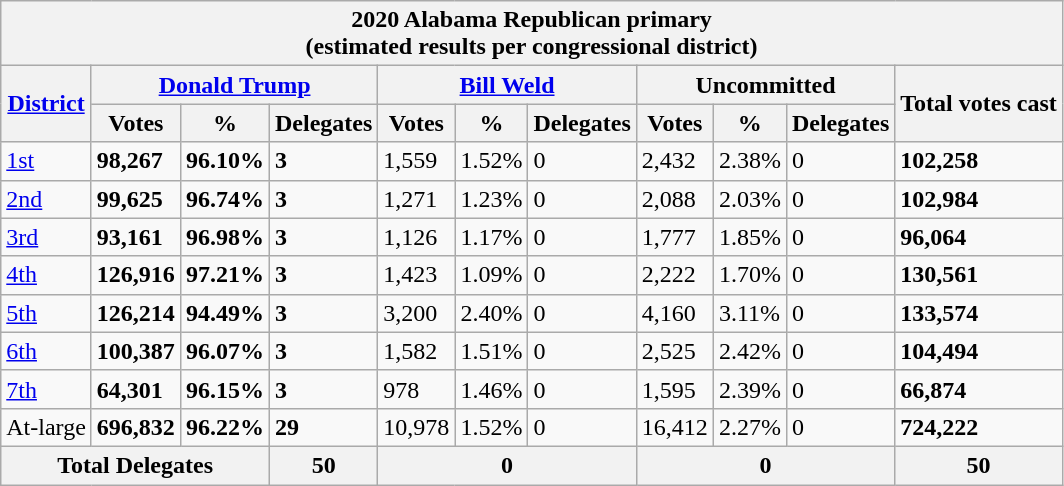<table class="wikitable sortable mw-collapsible mw-collapsed">
<tr>
<th colspan="11">2020 Alabama Republican primary<br>(estimated results per congressional district)</th>
</tr>
<tr>
<th rowspan="2"><a href='#'>District</a></th>
<th colspan="3"><a href='#'>Donald Trump</a></th>
<th colspan="3"><a href='#'>Bill Weld</a></th>
<th colspan="3">Uncommitted</th>
<th rowspan="2">Total votes cast</th>
</tr>
<tr>
<th>Votes</th>
<th>%</th>
<th>Delegates</th>
<th>Votes</th>
<th>%</th>
<th>Delegates</th>
<th>Votes</th>
<th>%</th>
<th>Delegates</th>
</tr>
<tr>
<td><a href='#'>1st</a></td>
<td><strong>98,267</strong></td>
<td><strong>96.10%</strong></td>
<td><strong>3</strong></td>
<td>1,559</td>
<td>1.52%</td>
<td>0</td>
<td>2,432</td>
<td>2.38%</td>
<td>0</td>
<td><strong>102,258</strong></td>
</tr>
<tr>
<td><a href='#'>2nd</a></td>
<td><strong>99,625</strong></td>
<td><strong>96.74%</strong></td>
<td><strong>3</strong></td>
<td>1,271</td>
<td>1.23%</td>
<td>0</td>
<td>2,088</td>
<td>2.03%</td>
<td>0</td>
<td><strong>102,984</strong></td>
</tr>
<tr>
<td><a href='#'>3rd</a></td>
<td><strong>93,161</strong></td>
<td><strong>96.98%</strong></td>
<td><strong>3</strong></td>
<td>1,126</td>
<td>1.17%</td>
<td>0</td>
<td>1,777</td>
<td>1.85%</td>
<td>0</td>
<td><strong>96,064</strong></td>
</tr>
<tr>
<td><a href='#'>4th</a></td>
<td><strong>126,916</strong></td>
<td><strong>97.21%</strong></td>
<td><strong>3</strong></td>
<td>1,423</td>
<td>1.09%</td>
<td>0</td>
<td>2,222</td>
<td>1.70%</td>
<td>0</td>
<td><strong>130,561</strong></td>
</tr>
<tr>
<td><a href='#'>5th</a></td>
<td><strong>126,214</strong></td>
<td><strong>94.49%</strong></td>
<td><strong>3</strong></td>
<td>3,200</td>
<td>2.40%</td>
<td>0</td>
<td>4,160</td>
<td>3.11%</td>
<td>0</td>
<td><strong>133,574</strong></td>
</tr>
<tr>
<td><a href='#'>6th</a></td>
<td><strong>100,387</strong></td>
<td><strong>96.07%</strong></td>
<td><strong>3</strong></td>
<td>1,582</td>
<td>1.51%</td>
<td>0</td>
<td>2,525</td>
<td>2.42%</td>
<td>0</td>
<td><strong>104,494</strong></td>
</tr>
<tr>
<td><a href='#'>7th</a></td>
<td><strong>64,301</strong></td>
<td><strong>96.15%</strong></td>
<td><strong>3</strong></td>
<td>978</td>
<td>1.46%</td>
<td>0</td>
<td>1,595</td>
<td>2.39%</td>
<td>0</td>
<td><strong>66,874</strong></td>
</tr>
<tr>
<td>At-large</td>
<td><strong>696,832</strong></td>
<td><strong>96.22%</strong></td>
<td><strong>29</strong></td>
<td>10,978</td>
<td>1.52%</td>
<td>0</td>
<td>16,412</td>
<td>2.27%</td>
<td>0</td>
<td><strong>724,222</strong></td>
</tr>
<tr>
<th colspan="3">Total Delegates</th>
<th>50</th>
<th colspan="3">0</th>
<th colspan="3">0</th>
<th>50</th>
</tr>
</table>
